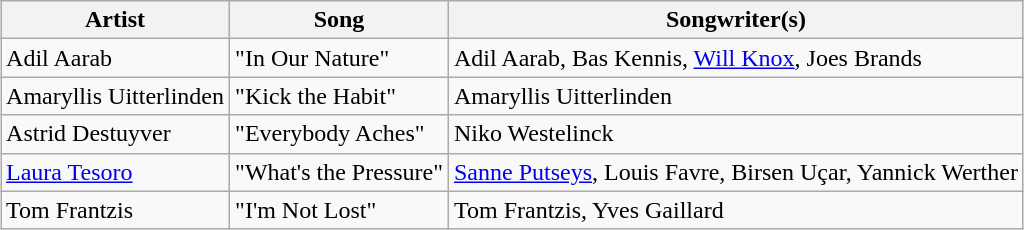<table class="sortable wikitable" style="margin: 1em auto 1em auto;">
<tr>
<th>Artist</th>
<th>Song</th>
<th>Songwriter(s)</th>
</tr>
<tr>
<td>Adil Aarab</td>
<td>"In Our Nature"</td>
<td>Adil Aarab, Bas Kennis, <a href='#'>Will Knox</a>, Joes Brands</td>
</tr>
<tr>
<td>Amaryllis Uitterlinden</td>
<td>"Kick the Habit"</td>
<td>Amaryllis Uitterlinden</td>
</tr>
<tr>
<td>Astrid Destuyver</td>
<td>"Everybody Aches"</td>
<td>Niko Westelinck</td>
</tr>
<tr>
<td><a href='#'>Laura Tesoro</a></td>
<td>"What's the Pressure"</td>
<td><a href='#'>Sanne Putseys</a>, Louis Favre, Birsen Uçar, Yannick Werther</td>
</tr>
<tr>
<td>Tom Frantzis</td>
<td>"I'm Not Lost"</td>
<td>Tom Frantzis, Yves Gaillard</td>
</tr>
</table>
